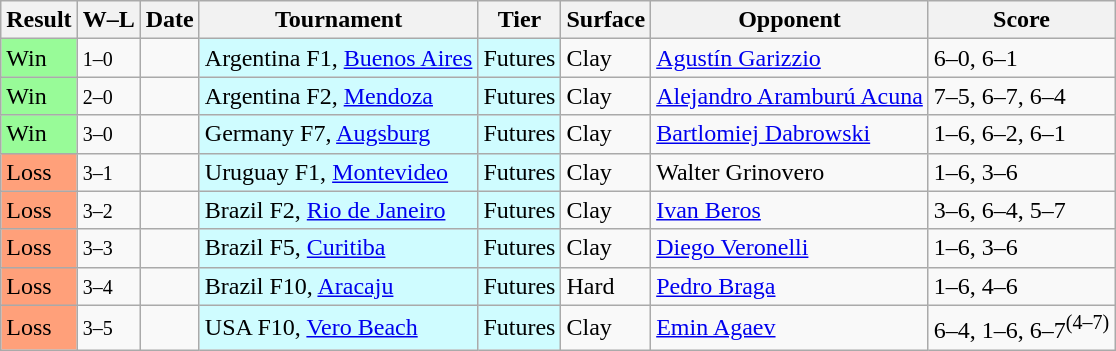<table class="sortable wikitable">
<tr>
<th>Result</th>
<th class="unsortable">W–L</th>
<th>Date</th>
<th>Tournament</th>
<th>Tier</th>
<th>Surface</th>
<th>Opponent</th>
<th class="unsortable">Score</th>
</tr>
<tr>
<td style="background:#98fb98;">Win</td>
<td><small>1–0</small></td>
<td></td>
<td style="background:#cffcff;">Argentina F1, <a href='#'>Buenos Aires</a></td>
<td style="background:#cffcff;">Futures</td>
<td>Clay</td>
<td> <a href='#'>Agustín Garizzio</a></td>
<td>6–0, 6–1</td>
</tr>
<tr>
<td style="background:#98fb98;">Win</td>
<td><small>2–0</small></td>
<td></td>
<td style="background:#cffcff;">Argentina F2, <a href='#'>Mendoza</a></td>
<td style="background:#cffcff;">Futures</td>
<td>Clay</td>
<td> <a href='#'>Alejandro Aramburú Acuna</a></td>
<td>7–5, 6–7, 6–4</td>
</tr>
<tr>
<td style="background:#98fb98;">Win</td>
<td><small>3–0</small></td>
<td></td>
<td style="background:#cffcff;">Germany F7, <a href='#'>Augsburg</a></td>
<td style="background:#cffcff;">Futures</td>
<td>Clay</td>
<td> <a href='#'>Bartlomiej Dabrowski</a></td>
<td>1–6, 6–2, 6–1</td>
</tr>
<tr>
<td style="background:#ffa07a;">Loss</td>
<td><small>3–1</small></td>
<td></td>
<td style="background:#cffcff;">Uruguay F1, <a href='#'>Montevideo</a></td>
<td style="background:#cffcff;">Futures</td>
<td>Clay</td>
<td> Walter Grinovero</td>
<td>1–6, 3–6</td>
</tr>
<tr>
<td style="background:#ffa07a;">Loss</td>
<td><small>3–2</small></td>
<td></td>
<td style="background:#cffcff;">Brazil F2, <a href='#'>Rio de Janeiro</a></td>
<td style="background:#cffcff;">Futures</td>
<td>Clay</td>
<td> <a href='#'>Ivan Beros</a></td>
<td>3–6, 6–4, 5–7</td>
</tr>
<tr>
<td style="background:#ffa07a;">Loss</td>
<td><small>3–3</small></td>
<td></td>
<td style="background:#cffcff;">Brazil F5, <a href='#'>Curitiba</a></td>
<td style="background:#cffcff;">Futures</td>
<td>Clay</td>
<td> <a href='#'>Diego Veronelli</a></td>
<td>1–6, 3–6</td>
</tr>
<tr>
<td style="background:#ffa07a;">Loss</td>
<td><small>3–4</small></td>
<td></td>
<td style="background:#cffcff;">Brazil F10, <a href='#'>Aracaju</a></td>
<td style="background:#cffcff;">Futures</td>
<td>Hard</td>
<td> <a href='#'>Pedro Braga</a></td>
<td>1–6, 4–6</td>
</tr>
<tr>
<td style="background:#ffa07a;">Loss</td>
<td><small>3–5</small></td>
<td></td>
<td style="background:#cffcff;">USA F10, <a href='#'>Vero Beach</a></td>
<td style="background:#cffcff;">Futures</td>
<td>Clay</td>
<td> <a href='#'>Emin Agaev</a></td>
<td>6–4, 1–6, 6–7<sup>(4–7)</sup></td>
</tr>
</table>
